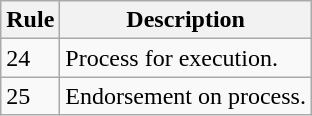<table class="wikitable">
<tr>
<th>Rule</th>
<th>Description</th>
</tr>
<tr>
<td>24</td>
<td>Process for execution.</td>
</tr>
<tr>
<td>25</td>
<td>Endorsement on process.</td>
</tr>
</table>
